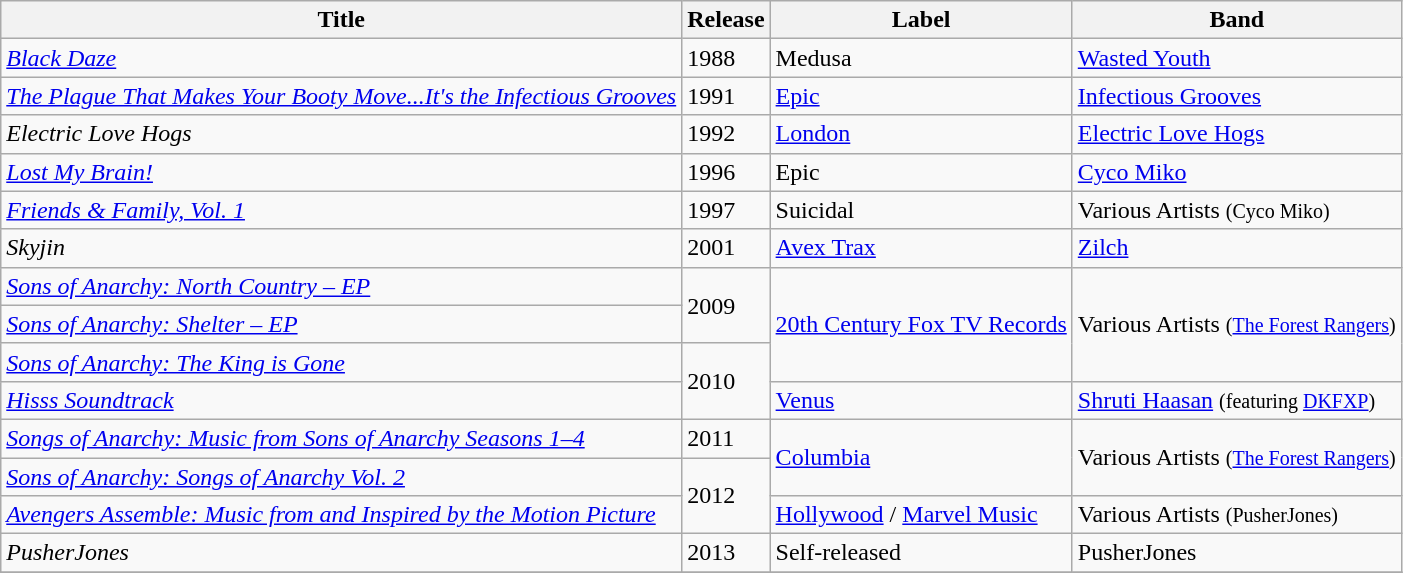<table class="wikitable">
<tr>
<th>Title</th>
<th>Release</th>
<th>Label</th>
<th>Band</th>
</tr>
<tr>
<td><em><a href='#'>Black Daze</a></em></td>
<td>1988</td>
<td>Medusa</td>
<td><a href='#'>Wasted Youth</a></td>
</tr>
<tr>
<td><em><a href='#'>The Plague That Makes Your Booty Move...It's the Infectious Grooves</a></em></td>
<td>1991</td>
<td><a href='#'>Epic</a></td>
<td><a href='#'>Infectious Grooves</a></td>
</tr>
<tr>
<td><em>Electric Love Hogs</em></td>
<td>1992</td>
<td><a href='#'>London</a></td>
<td><a href='#'>Electric Love Hogs</a></td>
</tr>
<tr>
<td><em><a href='#'>Lost My Brain!</a></em></td>
<td>1996</td>
<td>Epic</td>
<td><a href='#'>Cyco Miko</a></td>
</tr>
<tr>
<td><em><a href='#'>Friends & Family, Vol. 1</a></em></td>
<td>1997</td>
<td>Suicidal</td>
<td>Various Artists <small>(Cyco Miko)</small></td>
</tr>
<tr>
<td><em>Skyjin</em></td>
<td>2001</td>
<td><a href='#'>Avex Trax</a></td>
<td><a href='#'>Zilch</a></td>
</tr>
<tr>
<td><em><a href='#'>Sons of Anarchy: North Country – EP</a></em></td>
<td rowspan="2">2009</td>
<td rowspan="3"><a href='#'>20th Century Fox TV Records</a></td>
<td rowspan="3">Various Artists <small>(<a href='#'>The Forest Rangers</a>)</small></td>
</tr>
<tr>
<td><em><a href='#'>Sons of Anarchy: Shelter – EP</a></em></td>
</tr>
<tr>
<td><em><a href='#'>Sons of Anarchy: The King is Gone</a></em></td>
<td rowspan="2">2010</td>
</tr>
<tr>
<td><em><a href='#'>Hisss Soundtrack</a></em></td>
<td><a href='#'>Venus</a></td>
<td><a href='#'>Shruti Haasan</a> <small>(featuring <a href='#'>DKFXP</a>)</small></td>
</tr>
<tr>
<td><em><a href='#'>Songs of Anarchy: Music from Sons of Anarchy Seasons 1–4</a></em></td>
<td>2011</td>
<td rowspan="2"><a href='#'>Columbia</a></td>
<td rowspan="2">Various Artists <small>(<a href='#'>The Forest Rangers</a>)</small></td>
</tr>
<tr>
<td><em><a href='#'>Sons of Anarchy: Songs of Anarchy Vol. 2</a></em></td>
<td rowspan="2">2012</td>
</tr>
<tr>
<td><em><a href='#'>Avengers Assemble: Music from and Inspired by the Motion Picture</a></em></td>
<td><a href='#'>Hollywood</a> / <a href='#'>Marvel Music</a></td>
<td>Various Artists <small>(PusherJones)</small></td>
</tr>
<tr>
<td><em>PusherJones</em></td>
<td>2013</td>
<td>Self-released</td>
<td>PusherJones</td>
</tr>
<tr>
</tr>
</table>
